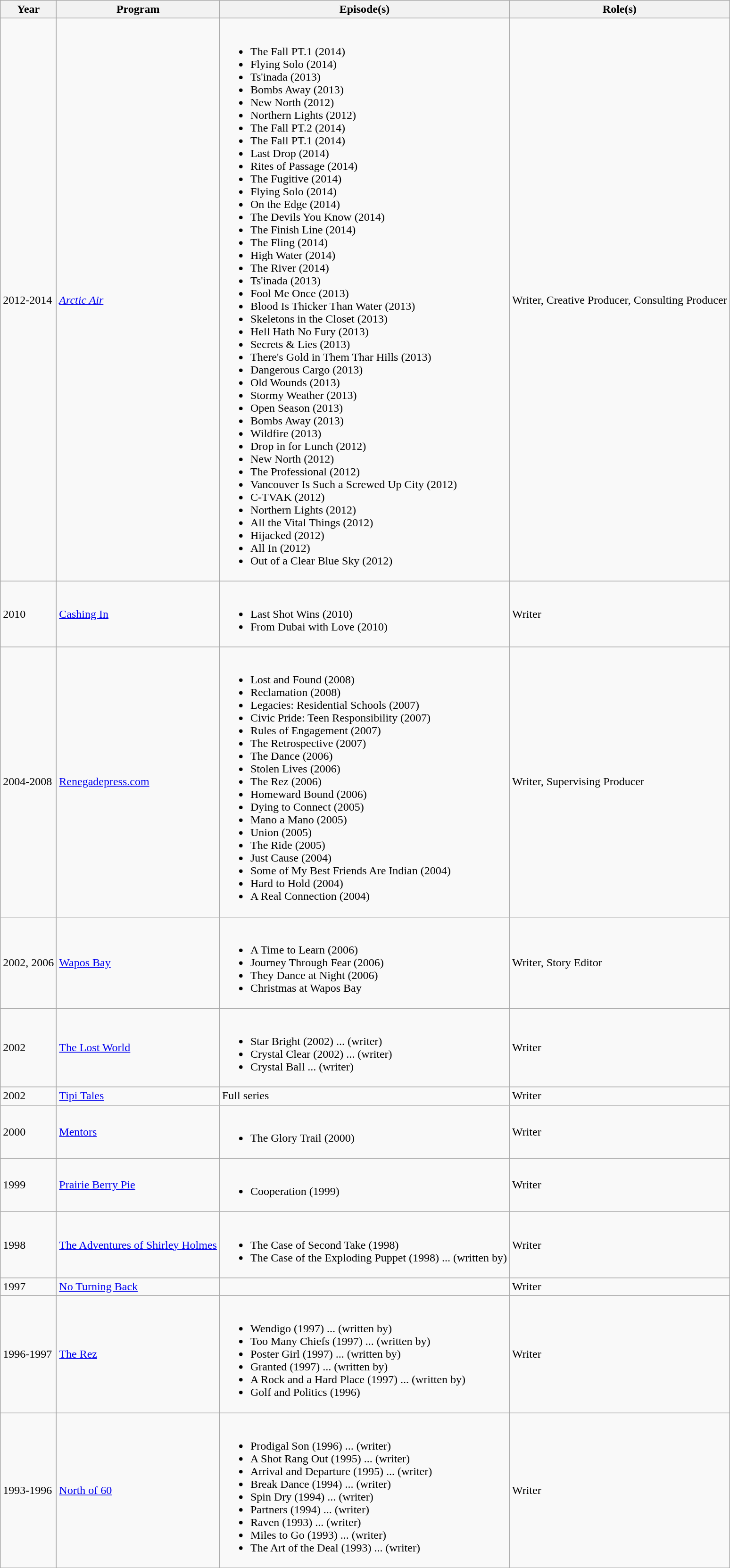<table class="wikitable">
<tr>
<th>Year</th>
<th>Program</th>
<th>Episode(s)</th>
<th>Role(s)</th>
</tr>
<tr>
<td>2012-2014</td>
<td><em><a href='#'>Arctic Air</a></em></td>
<td><br><ul><li>The Fall PT.1 (2014)</li><li>Flying Solo (2014)</li><li>Ts'inada (2013)</li><li>Bombs Away (2013)</li><li>New North (2012)</li><li>Northern Lights (2012)</li><li>The Fall PT.2 (2014)</li><li>The Fall PT.1 (2014)</li><li>Last Drop (2014)</li><li>Rites of Passage (2014)</li><li>The Fugitive (2014)</li><li>Flying Solo (2014)</li><li>On the Edge (2014)</li><li>The Devils You Know (2014)</li><li>The Finish Line (2014)</li><li>The Fling (2014)</li><li>High Water (2014)</li><li>The River (2014)</li><li>Ts'inada (2013)</li><li>Fool Me Once (2013)</li><li>Blood Is Thicker Than Water (2013)</li><li>Skeletons in the Closet (2013)</li><li>Hell Hath No Fury (2013)</li><li>Secrets & Lies (2013)</li><li>There's Gold in Them Thar Hills (2013)</li><li>Dangerous Cargo (2013)</li><li>Old Wounds (2013)</li><li>Stormy Weather (2013)</li><li>Open Season (2013)</li><li>Bombs Away (2013)</li><li>Wildfire (2013)</li><li>Drop in for Lunch (2012)</li><li>New North (2012)</li><li>The Professional (2012)</li><li>Vancouver Is Such a Screwed Up City (2012)</li><li>C-TVAK (2012)</li><li>Northern Lights (2012)</li><li>All the Vital Things (2012)</li><li>Hijacked (2012)</li><li>All In (2012)</li><li>Out of a Clear Blue Sky (2012)</li></ul></td>
<td>Writer, Creative Producer, Consulting Producer</td>
</tr>
<tr>
<td>2010</td>
<td><a href='#'>Cashing In</a></td>
<td><br><ul><li>Last Shot Wins (2010)</li><li>From Dubai with Love (2010)</li></ul></td>
<td>Writer</td>
</tr>
<tr>
<td>2004-2008</td>
<td><a href='#'>Renegadepress.com</a></td>
<td><br><ul><li>Lost and Found (2008)</li><li>Reclamation (2008)</li><li>Legacies: Residential Schools (2007)</li><li>Civic Pride: Teen Responsibility (2007)</li><li>Rules of Engagement (2007)</li><li>The Retrospective (2007)</li><li>The Dance (2006)</li><li>Stolen Lives (2006)</li><li>The Rez (2006)</li><li>Homeward Bound (2006)</li><li>Dying to Connect (2005)</li><li>Mano a Mano (2005)</li><li>Union (2005)</li><li>The Ride (2005)</li><li>Just Cause (2004)</li><li>Some of My Best Friends Are Indian (2004)</li><li>Hard to Hold (2004)</li><li>A Real Connection (2004)</li></ul></td>
<td>Writer, Supervising Producer</td>
</tr>
<tr>
<td>2002, 2006</td>
<td><a href='#'>Wapos Bay</a></td>
<td><br><ul><li>A Time to Learn (2006)</li><li>Journey Through Fear (2006)</li><li>They Dance at Night (2006)</li><li>Christmas at Wapos Bay</li></ul></td>
<td>Writer, Story Editor</td>
</tr>
<tr>
<td>2002</td>
<td><a href='#'>The Lost World</a></td>
<td><br><ul><li>Star Bright (2002) ... (writer)</li><li>Crystal Clear (2002) ... (writer)</li><li>Crystal Ball ... (writer)</li></ul></td>
<td>Writer</td>
</tr>
<tr>
<td>2002</td>
<td><a href='#'>Tipi Tales</a></td>
<td>Full series</td>
<td>Writer</td>
</tr>
<tr>
<td>2000</td>
<td><a href='#'>Mentors</a></td>
<td><br><ul><li>The Glory Trail (2000)</li></ul></td>
<td>Writer</td>
</tr>
<tr>
<td>1999</td>
<td><a href='#'>Prairie Berry Pie</a></td>
<td><br><ul><li>Cooperation (1999)</li></ul></td>
<td>Writer</td>
</tr>
<tr>
<td>1998</td>
<td><a href='#'>The Adventures of Shirley Holmes</a></td>
<td><br><ul><li>The Case of Second Take (1998)</li><li>The Case of the Exploding Puppet (1998) ... (written by)</li></ul></td>
<td>Writer</td>
</tr>
<tr>
<td>1997</td>
<td><a href='#'>No Turning Back</a></td>
<td></td>
<td>Writer</td>
</tr>
<tr>
<td>1996-1997</td>
<td><a href='#'>The Rez</a></td>
<td><br><ul><li>Wendigo (1997) ... (written by)</li><li>Too Many Chiefs (1997) ... (written by)</li><li>Poster Girl (1997) ... (written by)</li><li>Granted (1997) ... (written by)</li><li>A Rock and a Hard Place (1997) ... (written by)</li><li>Golf and Politics (1996)</li></ul></td>
<td>Writer</td>
</tr>
<tr>
<td>1993-1996</td>
<td><a href='#'>North of 60</a></td>
<td><br><ul><li>Prodigal Son (1996) ... (writer)</li><li>A Shot Rang Out (1995) ... (writer)</li><li>Arrival and Departure (1995) ... (writer)</li><li>Break Dance (1994) ... (writer)</li><li>Spin Dry (1994) ... (writer)</li><li>Partners (1994) ... (writer)</li><li>Raven (1993) ... (writer)</li><li>Miles to Go (1993) ... (writer)</li><li>The Art of the Deal (1993) ... (writer)</li></ul></td>
<td>Writer</td>
</tr>
</table>
